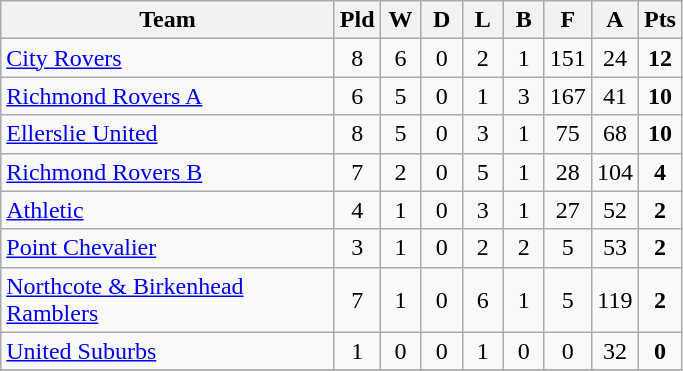<table class="wikitable" style="text-align:center;">
<tr>
<th width=215>Team</th>
<th width=20 abbr="Played">Pld</th>
<th width=20 abbr="Won">W</th>
<th width=20 abbr="Drawn">D</th>
<th width=20 abbr="Lost">L</th>
<th width=20 abbr="Bye">B</th>
<th width=20 abbr="For">F</th>
<th width=20 abbr="Against">A</th>
<th width=20 abbr="Points">Pts</th>
</tr>
<tr>
<td style="text-align:left;"><a href='#'>City Rovers</a></td>
<td>8</td>
<td>6</td>
<td>0</td>
<td>2</td>
<td>1</td>
<td>151</td>
<td>24</td>
<td><strong>12</strong></td>
</tr>
<tr>
<td style="text-align:left;"><a href='#'>Richmond Rovers A</a></td>
<td>6</td>
<td>5</td>
<td>0</td>
<td>1</td>
<td>3</td>
<td>167</td>
<td>41</td>
<td><strong>10</strong></td>
</tr>
<tr>
<td style="text-align:left;"><a href='#'>Ellerslie United</a></td>
<td>8</td>
<td>5</td>
<td>0</td>
<td>3</td>
<td>1</td>
<td>75</td>
<td>68</td>
<td><strong>10</strong></td>
</tr>
<tr>
<td style="text-align:left;"><a href='#'>Richmond Rovers B</a></td>
<td>7</td>
<td>2</td>
<td>0</td>
<td>5</td>
<td>1</td>
<td>28</td>
<td>104</td>
<td><strong>4</strong></td>
</tr>
<tr>
<td style="text-align:left;"><a href='#'>Athletic</a></td>
<td>4</td>
<td>1</td>
<td>0</td>
<td>3</td>
<td>1</td>
<td>27</td>
<td>52</td>
<td><strong>2</strong></td>
</tr>
<tr>
<td style="text-align:left;"><a href='#'>Point Chevalier</a></td>
<td>3</td>
<td>1</td>
<td>0</td>
<td>2</td>
<td>2</td>
<td>5</td>
<td>53</td>
<td><strong>2</strong></td>
</tr>
<tr>
<td style="text-align:left;"><a href='#'>Northcote & Birkenhead Ramblers</a></td>
<td>7</td>
<td>1</td>
<td>0</td>
<td>6</td>
<td>1</td>
<td>5</td>
<td>119</td>
<td><strong>2</strong></td>
</tr>
<tr>
<td style="text-align:left;"><a href='#'>United Suburbs</a></td>
<td>1</td>
<td>0</td>
<td>0</td>
<td>1</td>
<td>0</td>
<td>0</td>
<td>32</td>
<td><strong>0</strong></td>
</tr>
<tr>
</tr>
</table>
